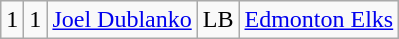<table class="wikitable">
<tr>
<td>1</td>
<td>1</td>
<td><a href='#'>Joel Dublanko</a></td>
<td>LB</td>
<td><a href='#'>Edmonton Elks</a></td>
</tr>
</table>
